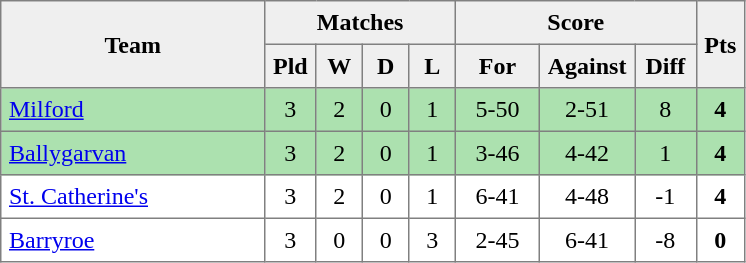<table style=border-collapse:collapse border=1 cellspacing=0 cellpadding=5>
<tr align=center bgcolor=#efefef>
<th rowspan=2 width=165>Team</th>
<th colspan=4>Matches</th>
<th colspan=3>Score</th>
<th rowspan=2width=20>Pts</th>
</tr>
<tr align=center bgcolor=#efefef>
<th width=20>Pld</th>
<th width=20>W</th>
<th width=20>D</th>
<th width=20>L</th>
<th width=45>For</th>
<th width=45>Against</th>
<th width=30>Diff</th>
</tr>
<tr align=center style="background:#ACE1AF;">
<td style="text-align:left;"><a href='#'>Milford</a></td>
<td>3</td>
<td>2</td>
<td>0</td>
<td>1</td>
<td>5-50</td>
<td>2-51</td>
<td>8</td>
<td><strong>4</strong></td>
</tr>
<tr align=center style="background:#ACE1AF;">
<td style="text-align:left;"><a href='#'>Ballygarvan</a></td>
<td>3</td>
<td>2</td>
<td>0</td>
<td>1</td>
<td>3-46</td>
<td>4-42</td>
<td>1</td>
<td><strong>4</strong></td>
</tr>
<tr align=center>
<td style="text-align:left;"><a href='#'>St. Catherine's</a></td>
<td>3</td>
<td>2</td>
<td>0</td>
<td>1</td>
<td>6-41</td>
<td>4-48</td>
<td>-1</td>
<td><strong>4</strong></td>
</tr>
<tr align=center>
<td style="text-align:left;"><a href='#'>Barryroe</a></td>
<td>3</td>
<td>0</td>
<td>0</td>
<td>3</td>
<td>2-45</td>
<td>6-41</td>
<td>-8</td>
<td><strong>0</strong></td>
</tr>
</table>
